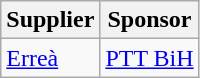<table class="wikitable">
<tr>
<th>Supplier</th>
<th>Sponsor</th>
</tr>
<tr>
<td> <a href='#'>Erreà</a></td>
<td> <a href='#'>PTT BiH</a></td>
</tr>
</table>
